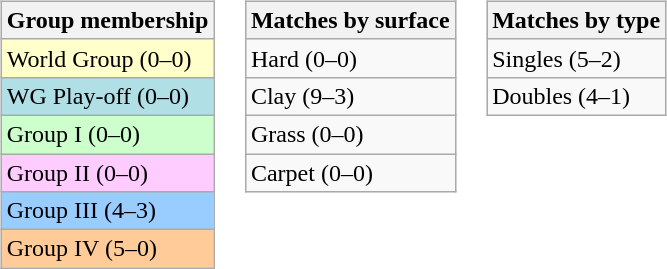<table>
<tr valign=top>
<td><br><table class=wikitable>
<tr>
<th>Group membership</th>
</tr>
<tr bgcolor=#FFFFCC>
<td>World Group (0–0)</td>
</tr>
<tr style="background:#B0E0E6;">
<td>WG Play-off (0–0)</td>
</tr>
<tr bgcolor=#CCFFCC>
<td>Group I (0–0)</td>
</tr>
<tr bgcolor=#FFCCFF>
<td>Group II (0–0)</td>
</tr>
<tr bgcolor=#99CCFF>
<td>Group III (4–3)</td>
</tr>
<tr bgcolor=#FFCC99>
<td>Group IV (5–0)</td>
</tr>
</table>
</td>
<td><br><table class=wikitable>
<tr>
<th>Matches by surface</th>
</tr>
<tr>
<td>Hard (0–0)</td>
</tr>
<tr>
<td>Clay (9–3)</td>
</tr>
<tr>
<td>Grass (0–0)</td>
</tr>
<tr>
<td>Carpet (0–0)</td>
</tr>
</table>
</td>
<td><br><table class=wikitable>
<tr>
<th>Matches by type</th>
</tr>
<tr>
<td>Singles (5–2)</td>
</tr>
<tr>
<td>Doubles (4–1)</td>
</tr>
</table>
</td>
</tr>
</table>
